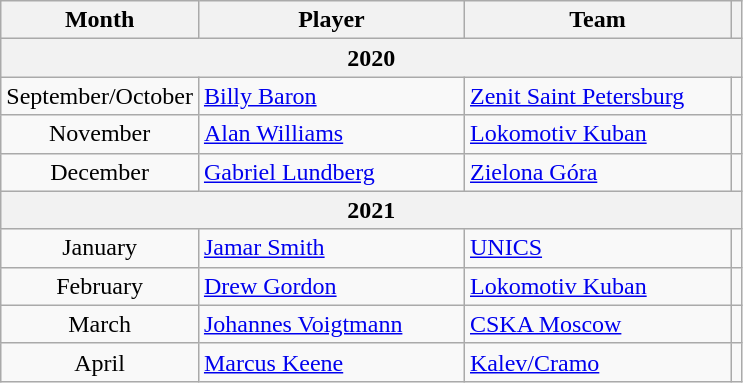<table class="wikitable sortable" style="text-align:center;">
<tr>
<th>Month</th>
<th style="width:170px;">Player</th>
<th style="width:170px;">Team</th>
<th></th>
</tr>
<tr>
<th colspan=4>2020</th>
</tr>
<tr>
<td>September/October</td>
<td align=left> <a href='#'>Billy Baron</a></td>
<td align=left> <a href='#'>Zenit Saint Petersburg</a></td>
<td></td>
</tr>
<tr>
<td>November</td>
<td align=left> <a href='#'>Alan Williams</a></td>
<td align=left> <a href='#'>Lokomotiv Kuban</a></td>
<td></td>
</tr>
<tr>
<td>December</td>
<td align=left> <a href='#'>Gabriel Lundberg</a></td>
<td align=left> <a href='#'>Zielona Góra</a></td>
<td></td>
</tr>
<tr>
<th colspan=4>2021</th>
</tr>
<tr>
<td>January</td>
<td align=left> <a href='#'>Jamar Smith</a></td>
<td align=left> <a href='#'>UNICS</a></td>
<td></td>
</tr>
<tr>
<td>February</td>
<td align=left> <a href='#'>Drew Gordon</a></td>
<td align=left> <a href='#'>Lokomotiv Kuban</a></td>
<td></td>
</tr>
<tr>
<td>March</td>
<td align=left> <a href='#'>Johannes Voigtmann</a></td>
<td align=left> <a href='#'>CSKA Moscow</a></td>
<td></td>
</tr>
<tr>
<td>April</td>
<td align=left> <a href='#'>Marcus Keene</a></td>
<td align=left> <a href='#'>Kalev/Cramo</a></td>
<td></td>
</tr>
</table>
